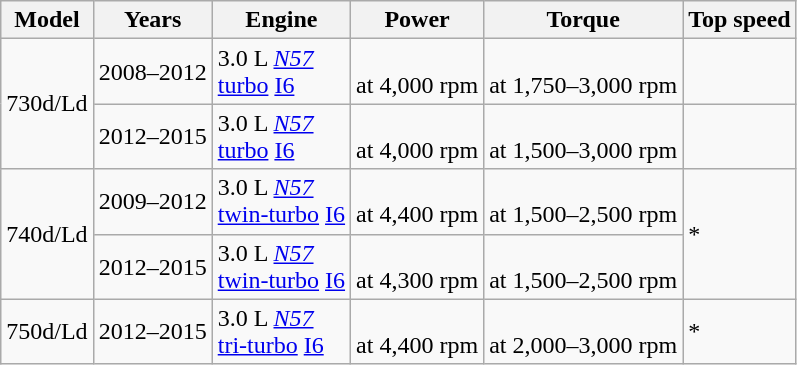<table class="wikitable sortable">
<tr>
<th>Model</th>
<th>Years</th>
<th>Engine</th>
<th>Power</th>
<th>Torque</th>
<th>Top speed</th>
</tr>
<tr>
<td rowspan=2>730d/Ld</td>
<td>2008–2012</td>
<td>3.0 L <em><a href='#'>N57</a></em> <br> <a href='#'>turbo</a> <a href='#'>I6</a></td>
<td> <br> at 4,000 rpm</td>
<td> <br> at 1,750–3,000 rpm</td>
<td></td>
</tr>
<tr>
<td>2012–2015</td>
<td>3.0 L <em><a href='#'>N57</a></em> <br> <a href='#'>turbo</a> <a href='#'>I6</a></td>
<td> <br> at 4,000 rpm</td>
<td> <br> at 1,500–3,000 rpm</td>
<td></td>
</tr>
<tr>
<td rowspan=2>740d/Ld</td>
<td>2009–2012</td>
<td>3.0 L <em><a href='#'>N57</a></em> <br> <a href='#'>twin-turbo</a> <a href='#'>I6</a></td>
<td> <br> at 4,400 rpm</td>
<td> <br> at 1,500–2,500 rpm</td>
<td rowspan=2>*</td>
</tr>
<tr>
<td>2012–2015</td>
<td>3.0 L <em><a href='#'>N57</a></em> <br> <a href='#'>twin-turbo</a> <a href='#'>I6</a></td>
<td> <br> at 4,300 rpm</td>
<td> <br> at 1,500–2,500 rpm</td>
</tr>
<tr>
<td>750d/Ld</td>
<td>2012–2015</td>
<td>3.0 L <em><a href='#'>N57</a></em> <br> <a href='#'>tri-turbo</a> <a href='#'>I6</a></td>
<td> <br> at 4,400 rpm</td>
<td> <br> at 2,000–3,000 rpm</td>
<td>*</td>
</tr>
</table>
